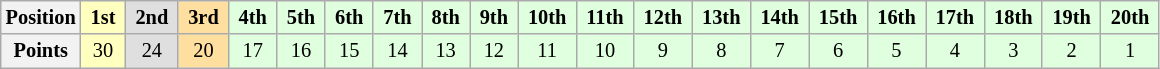<table class="wikitable" style="font-size:85%; text-align:center">
<tr>
<th>Position</th>
<td style="background:#ffffbf;"> <strong>1st</strong> </td>
<td style="background:#dfdfdf;"> <strong>2nd</strong> </td>
<td style="background:#ffdf9f;"> <strong>3rd</strong> </td>
<td style="background:#dfffdf;"> <strong>4th</strong> </td>
<td style="background:#dfffdf;"> <strong>5th</strong> </td>
<td style="background:#dfffdf;"> <strong>6th</strong> </td>
<td style="background:#dfffdf;"> <strong>7th</strong> </td>
<td style="background:#dfffdf;"> <strong>8th</strong> </td>
<td style="background:#dfffdf;"> <strong>9th</strong> </td>
<td style="background:#dfffdf;"> <strong>10th</strong> </td>
<td style="background:#dfffdf;"> <strong>11th</strong> </td>
<td style="background:#dfffdf;"> <strong>12th</strong> </td>
<td style="background:#dfffdf;"> <strong>13th</strong> </td>
<td style="background:#dfffdf;"> <strong>14th</strong> </td>
<td style="background:#dfffdf;"> <strong>15th</strong> </td>
<td style="background:#dfffdf;"> <strong>16th</strong> </td>
<td style="background:#dfffdf;"> <strong>17th</strong> </td>
<td style="background:#dfffdf;"> <strong>18th</strong> </td>
<td style="background:#dfffdf;"> <strong>19th</strong> </td>
<td style="background:#dfffdf;"> <strong>20th</strong> </td>
</tr>
<tr>
<th>Points</th>
<td style="background:#ffffbf;">30</td>
<td style="background:#dfdfdf;">24</td>
<td style="background:#ffdf9f;">20</td>
<td style="background:#dfffdf;">17</td>
<td style="background:#dfffdf;">16</td>
<td style="background:#dfffdf;">15</td>
<td style="background:#dfffdf;">14</td>
<td style="background:#dfffdf;">13</td>
<td style="background:#dfffdf;">12</td>
<td style="background:#dfffdf;">11</td>
<td style="background:#dfffdf;">10</td>
<td style="background:#dfffdf;">9</td>
<td style="background:#dfffdf;">8</td>
<td style="background:#dfffdf;">7</td>
<td style="background:#dfffdf;">6</td>
<td style="background:#dfffdf;">5</td>
<td style="background:#dfffdf;">4</td>
<td style="background:#dfffdf;">3</td>
<td style="background:#dfffdf;">2</td>
<td style="background:#dfffdf;">1</td>
</tr>
</table>
